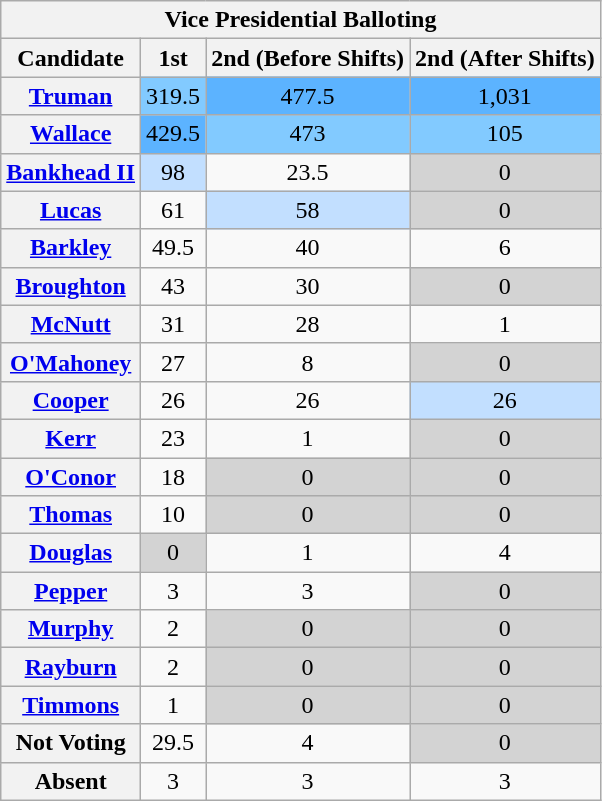<table class="wikitable sortable" style="text-align:center">
<tr>
<th colspan="4"><strong>Vice Presidential Balloting</strong></th>
</tr>
<tr>
<th>Candidate</th>
<th>1st</th>
<th>2nd (Before Shifts)</th>
<th>2nd (After Shifts)</th>
</tr>
<tr>
<th><a href='#'>Truman</a></th>
<td style="background:#82caff">319.5</td>
<td style="background:#5cb3ff">477.5</td>
<td style="background:#5cb3ff">1,031</td>
</tr>
<tr>
<th><a href='#'>Wallace</a></th>
<td style="background:#5cb3ff">429.5</td>
<td style="background:#82caff">473</td>
<td style="background:#82caff">105</td>
</tr>
<tr>
<th><a href='#'>Bankhead II</a></th>
<td style="background:#c2dfff">98</td>
<td>23.5</td>
<td style="background:#d3d3d3">0</td>
</tr>
<tr>
<th><a href='#'>Lucas</a></th>
<td>61</td>
<td style="background:#c2dfff">58</td>
<td style="background:#d3d3d3">0</td>
</tr>
<tr>
<th><a href='#'>Barkley</a></th>
<td>49.5</td>
<td>40</td>
<td>6</td>
</tr>
<tr>
<th><a href='#'>Broughton</a></th>
<td>43</td>
<td>30</td>
<td style="background:#d3d3d3">0</td>
</tr>
<tr>
<th><a href='#'>McNutt</a></th>
<td>31</td>
<td>28</td>
<td>1</td>
</tr>
<tr>
<th><a href='#'>O'Mahoney</a></th>
<td>27</td>
<td>8</td>
<td style="background:#d3d3d3">0</td>
</tr>
<tr>
<th><a href='#'>Cooper</a></th>
<td>26</td>
<td>26</td>
<td style="background:#c2dfff">26</td>
</tr>
<tr>
<th><a href='#'>Kerr</a></th>
<td>23</td>
<td>1</td>
<td style="background:#d3d3d3">0</td>
</tr>
<tr>
<th><a href='#'>O'Conor</a></th>
<td>18</td>
<td style="background:#d3d3d3">0</td>
<td style="background:#d3d3d3">0</td>
</tr>
<tr>
<th><a href='#'>Thomas</a></th>
<td>10</td>
<td style="background:#d3d3d3">0</td>
<td style="background:#d3d3d3">0</td>
</tr>
<tr>
<th><a href='#'>Douglas</a></th>
<td style="background:#d3d3d3">0</td>
<td>1</td>
<td>4</td>
</tr>
<tr>
<th><a href='#'>Pepper</a></th>
<td>3</td>
<td>3</td>
<td style="background:#d3d3d3">0</td>
</tr>
<tr>
<th><a href='#'>Murphy</a></th>
<td>2</td>
<td style="background:#d3d3d3">0</td>
<td style="background:#d3d3d3">0</td>
</tr>
<tr>
<th><a href='#'>Rayburn</a></th>
<td>2</td>
<td style="background:#d3d3d3">0</td>
<td style="background:#d3d3d3">0</td>
</tr>
<tr>
<th><a href='#'>Timmons</a></th>
<td>1</td>
<td style="background:#d3d3d3">0</td>
<td style="background:#d3d3d3">0</td>
</tr>
<tr>
<th>Not Voting</th>
<td>29.5</td>
<td>4</td>
<td style="background:#d3d3d3">0</td>
</tr>
<tr>
<th>Absent</th>
<td>3</td>
<td>3</td>
<td>3</td>
</tr>
</table>
